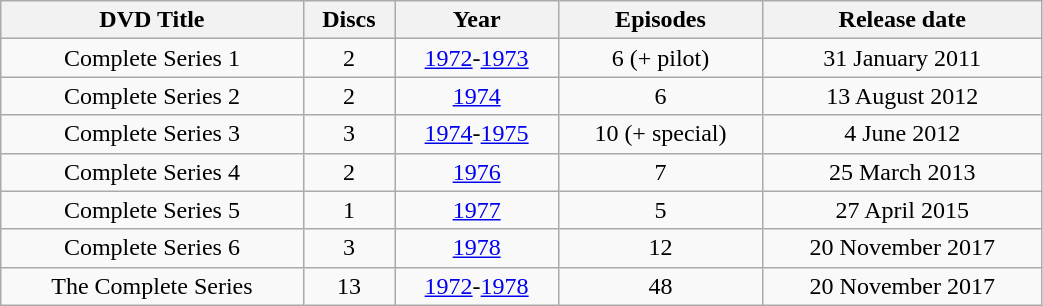<table class="wikitable" width="55%" style="left: 0 auto; text-align: center;">
<tr>
<th>DVD Title</th>
<th>Discs</th>
<th>Year</th>
<th>Episodes</th>
<th>Release date</th>
</tr>
<tr>
<td>Complete Series 1</td>
<td>2</td>
<td><a href='#'>1972</a>-<a href='#'>1973</a></td>
<td>6 (+ pilot)</td>
<td>31 January 2011</td>
</tr>
<tr>
<td>Complete Series 2</td>
<td>2</td>
<td><a href='#'>1974</a></td>
<td>6</td>
<td>13 August 2012</td>
</tr>
<tr>
<td>Complete Series 3</td>
<td>3</td>
<td><a href='#'>1974</a>-<a href='#'>1975</a></td>
<td>10 (+ special)</td>
<td>4 June 2012</td>
</tr>
<tr>
<td>Complete Series 4</td>
<td>2</td>
<td><a href='#'>1976</a></td>
<td>7</td>
<td>25 March 2013</td>
</tr>
<tr>
<td>Complete Series 5</td>
<td>1</td>
<td><a href='#'>1977</a></td>
<td>5</td>
<td>27 April 2015</td>
</tr>
<tr>
<td>Complete Series 6</td>
<td>3</td>
<td><a href='#'>1978</a></td>
<td>12</td>
<td>20 November 2017</td>
</tr>
<tr>
<td>The Complete Series</td>
<td>13</td>
<td><a href='#'>1972</a>-<a href='#'>1978</a></td>
<td>48</td>
<td>20 November 2017</td>
</tr>
</table>
